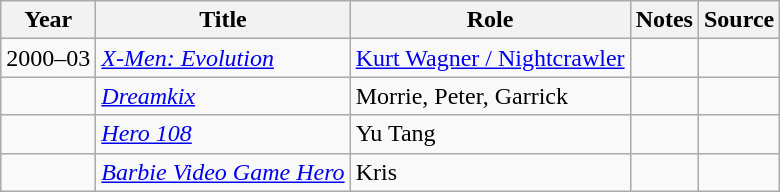<table class="wikitable sortable plainrowheaders">
<tr>
<th>Year</th>
<th>Title</th>
<th>Role</th>
<th class="unsortable">Notes</th>
<th class="unsortable">Source</th>
</tr>
<tr>
<td>2000–03</td>
<td><em><a href='#'>X-Men: Evolution</a></em></td>
<td><a href='#'>Kurt Wagner / Nightcrawler</a></td>
<td></td>
<td></td>
</tr>
<tr>
<td></td>
<td><em><a href='#'>Dreamkix</a></em></td>
<td>Morrie, Peter, Garrick</td>
<td></td>
<td></td>
</tr>
<tr>
<td></td>
<td><em><a href='#'>Hero 108</a></em></td>
<td>Yu Tang</td>
<td></td>
<td></td>
</tr>
<tr>
<td></td>
<td><em><a href='#'>Barbie Video Game Hero</a></em></td>
<td>Kris</td>
<td></td>
<td></td>
</tr>
</table>
